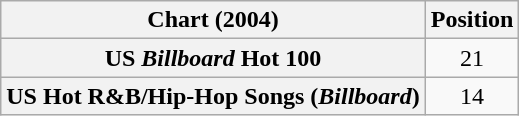<table class="wikitable sortable plainrowheaders" style="text-align:center">
<tr>
<th scope="col">Chart (2004)</th>
<th scope="col">Position</th>
</tr>
<tr>
<th scope="row">US <em>Billboard</em> Hot 100</th>
<td>21</td>
</tr>
<tr>
<th scope="row">US Hot R&B/Hip-Hop Songs (<em>Billboard</em>)</th>
<td>14</td>
</tr>
</table>
